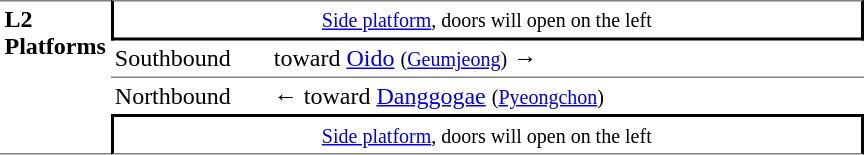<table table border=0 cellspacing=0 cellpadding=3>
<tr>
<td style="border-top:solid 1px gray;border-bottom:solid 1px gray;" width=50 rowspan=10 valign=top><strong>L2<br>Platforms</strong></td>
<td style="border-top:solid 1px gray;border-right:solid 2px black;border-left:solid 2px black;border-bottom:solid 2px black;text-align:center;" colspan=2><small><a href='#'>Side platform</a>, doors will open on the left</small></td>
</tr>
<tr>
<td>Southbound</td>
<td>  toward <a href='#'>Oido</a> <small>(<a href='#'>Geumjeong</a>)</small> →</td>
</tr>
<tr>
<td style="border-bottom:solid 0px gray;border-top:solid 1px gray;" width=100>Northbound</td>
<td style="border-bottom:solid 0px gray;border-top:solid 1px gray;" width=390>←  toward <a href='#'>Danggogae</a> <small>(<a href='#'>Pyeongchon</a>)</small></td>
</tr>
<tr>
<td style="border-top:solid 2px black;border-right:solid 2px black;border-left:solid 2px black;border-bottom:solid 1px gray;text-align:center;" colspan=2><small><a href='#'>Side platform</a>, doors will open on the left</small></td>
</tr>
</table>
